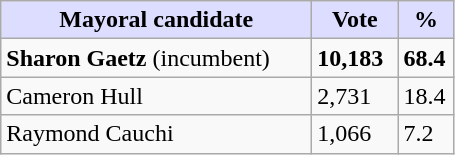<table class="wikitable">
<tr>
<th style="background:#ddf;" width="200px">Mayoral candidate</th>
<th style="background:#ddf;" width="50px">Vote</th>
<th style="background:#ddf;" width="30px">%</th>
</tr>
<tr>
<td><strong>Sharon Gaetz</strong> (incumbent)</td>
<td><strong>10,183</strong></td>
<td><strong>68.4</strong></td>
</tr>
<tr>
<td>Cameron Hull</td>
<td>2,731</td>
<td>18.4</td>
</tr>
<tr>
<td>Raymond Cauchi</td>
<td>1,066</td>
<td>7.2</td>
</tr>
</table>
